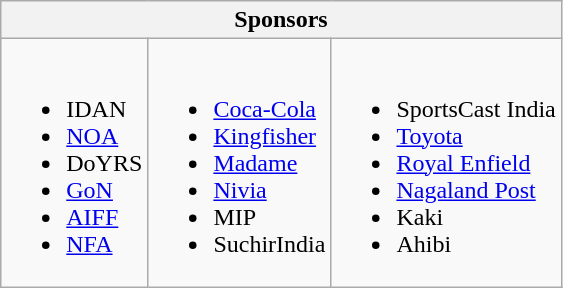<table class="wikitable">
<tr>
<th colspan="3">Sponsors</th>
</tr>
<tr>
<td><br><ul><li>IDAN</li><li><a href='#'>NOA</a></li><li>DoYRS</li><li><a href='#'>GoN</a></li><li><a href='#'>AIFF</a></li><li><a href='#'>NFA</a></li></ul></td>
<td><br><ul><li><a href='#'>Coca-Cola</a></li><li><a href='#'>Kingfisher</a></li><li><a href='#'>Madame</a></li><li><a href='#'>Nivia</a></li><li>MIP</li><li>SuchirIndia</li></ul></td>
<td><br><ul><li>SportsCast India</li><li><a href='#'>Toyota</a></li><li><a href='#'>Royal Enfield</a></li><li><a href='#'>Nagaland Post</a></li><li>Kaki</li><li>Ahibi</li></ul></td>
</tr>
</table>
